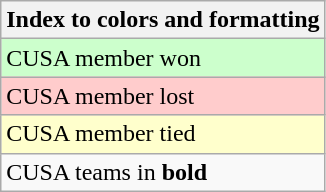<table class="wikitable">
<tr>
<th>Index to colors and formatting</th>
</tr>
<tr style="background:#cfc;">
<td>CUSA member won</td>
</tr>
<tr style="background:#fcc;">
<td>CUSA member lost</td>
</tr>
<tr style="background:#ffc;">
<td>CUSA member tied</td>
</tr>
<tr>
<td>CUSA teams in <strong>bold</strong></td>
</tr>
</table>
